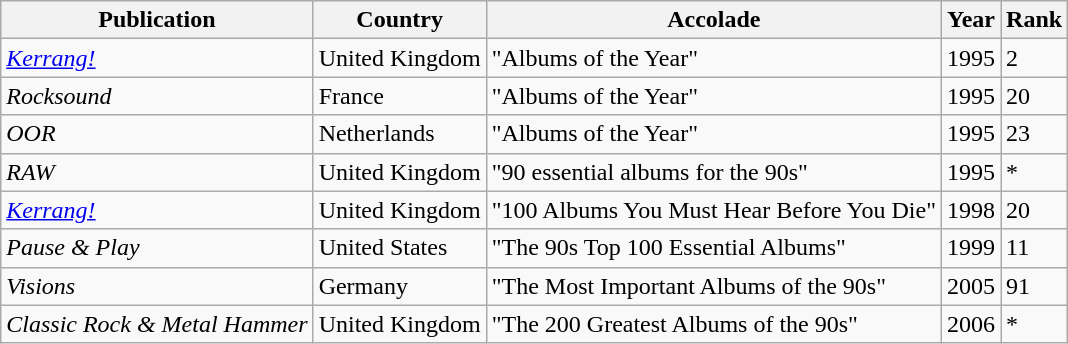<table class="wikitable">
<tr>
<th>Publication</th>
<th>Country</th>
<th>Accolade</th>
<th>Year</th>
<th>Rank</th>
</tr>
<tr>
<td><em><a href='#'>Kerrang!</a></em></td>
<td>United Kingdom</td>
<td>"Albums of the Year"</td>
<td>1995</td>
<td>2</td>
</tr>
<tr>
<td><em>Rocksound</em></td>
<td>France</td>
<td>"Albums of the Year"</td>
<td>1995</td>
<td>20</td>
</tr>
<tr>
<td><em>OOR</em></td>
<td>Netherlands</td>
<td>"Albums of the Year"</td>
<td>1995</td>
<td>23</td>
</tr>
<tr>
<td><em>RAW</em></td>
<td>United Kingdom</td>
<td>"90 essential albums for the 90s"</td>
<td>1995</td>
<td>*</td>
</tr>
<tr>
<td><em><a href='#'>Kerrang!</a></em></td>
<td>United Kingdom</td>
<td>"100 Albums You Must Hear Before You Die"</td>
<td>1998</td>
<td>20</td>
</tr>
<tr>
<td><em>Pause & Play</em></td>
<td>United States</td>
<td>"The 90s Top 100 Essential Albums"</td>
<td>1999</td>
<td>11</td>
</tr>
<tr>
<td><em>Visions</em></td>
<td>Germany</td>
<td>"The Most Important Albums of the 90s"</td>
<td>2005</td>
<td>91</td>
</tr>
<tr>
<td><em>Classic Rock & Metal Hammer</em></td>
<td>United Kingdom</td>
<td>"The 200 Greatest Albums of the 90s"</td>
<td>2006</td>
<td>*</td>
</tr>
</table>
